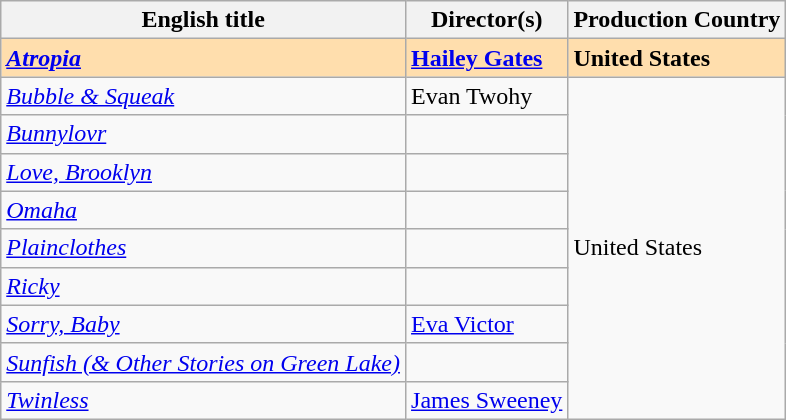<table class="wikitable plainrowheaders" style="margin-bottom:4px">
<tr>
<th scope="col">English title</th>
<th scope="col">Director(s)</th>
<th scope="col">Production Country</th>
</tr>
<tr style="background:#FFDEAD;">
<td scope="row"><strong><em><a href='#'>Atropia</a></em></strong></td>
<td><strong><a href='#'>Hailey Gates</a></strong></td>
<td><strong>United States</strong></td>
</tr>
<tr>
<td scope="row"><em><a href='#'>Bubble & Squeak</a></em></td>
<td>Evan Twohy</td>
<td rowspan="9">United States</td>
</tr>
<tr>
<td scope="row"><em><a href='#'>Bunnylovr</a></em></td>
<td></td>
</tr>
<tr>
<td scope="row"><em><a href='#'>Love, Brooklyn</a></em></td>
<td></td>
</tr>
<tr>
<td scope="row"><em><a href='#'>Omaha</a></em></td>
<td></td>
</tr>
<tr>
<td scope="row"><em><a href='#'>Plainclothes</a></em></td>
<td></td>
</tr>
<tr>
<td scope="row"><em><a href='#'>Ricky</a></em></td>
<td></td>
</tr>
<tr>
<td scope="row"><em><a href='#'>Sorry, Baby</a></em></td>
<td><a href='#'>Eva Victor</a></td>
</tr>
<tr>
<td scope="row"><em><a href='#'>Sunfish (& Other Stories on Green Lake)</a></em></td>
<td></td>
</tr>
<tr>
<td scope="row"><em><a href='#'>Twinless</a></em></td>
<td><a href='#'>James Sweeney</a></td>
</tr>
</table>
